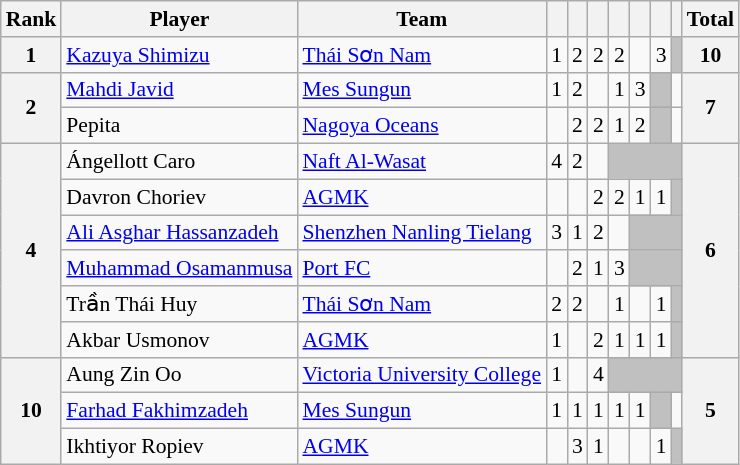<table class="wikitable" style="text-align:center; font-size:90%">
<tr>
<th>Rank</th>
<th>Player</th>
<th>Team</th>
<th></th>
<th></th>
<th></th>
<th></th>
<th></th>
<th></th>
<th></th>
<th>Total</th>
</tr>
<tr>
<th>1</th>
<td align=left> <a href='#'>Kazuya Shimizu</a></td>
<td align=left> <a href='#'>Thái Sơn Nam</a></td>
<td>1</td>
<td>2</td>
<td>2</td>
<td>2</td>
<td></td>
<td>3</td>
<td bgcolor="silver"></td>
<th>10</th>
</tr>
<tr>
<th rowspan=2>2</th>
<td align=left> <a href='#'>Mahdi Javid</a></td>
<td align=left> <a href='#'>Mes Sungun</a></td>
<td>1</td>
<td>2</td>
<td></td>
<td>1</td>
<td>3</td>
<td bgcolor="silver"></td>
<td></td>
<th rowspan=2>7</th>
</tr>
<tr>
<td align=left> Pepita</td>
<td align=left> <a href='#'>Nagoya Oceans</a></td>
<td></td>
<td>2</td>
<td>2</td>
<td>1</td>
<td>2</td>
<td bgcolor="silver"></td>
<td></td>
</tr>
<tr>
<th rowspan=6>4</th>
<td align=left> Ángellott Caro</td>
<td align=left> <a href='#'>Naft Al-Wasat</a></td>
<td>4</td>
<td>2</td>
<td></td>
<td bgcolor="silver" colspan=4></td>
<th rowspan=6>6</th>
</tr>
<tr>
<td align=left> Davron Choriev</td>
<td align=left> <a href='#'>AGMK</a></td>
<td></td>
<td></td>
<td>2</td>
<td>2</td>
<td>1</td>
<td>1</td>
<td bgcolor="silver"></td>
</tr>
<tr>
<td align=left> <a href='#'>Ali Asghar Hassanzadeh</a></td>
<td align=left> <a href='#'>Shenzhen Nanling Tielang</a></td>
<td>3</td>
<td>1</td>
<td>2</td>
<td></td>
<td bgcolor="silver" colspan=3></td>
</tr>
<tr>
<td align=left> <a href='#'>Muhammad Osamanmusa</a></td>
<td align=left> <a href='#'>Port FC</a></td>
<td></td>
<td>2</td>
<td>1</td>
<td>3</td>
<td bgcolor="silver" colspan=3></td>
</tr>
<tr>
<td align=left> Trần Thái Huy</td>
<td align=left> <a href='#'>Thái Sơn Nam</a></td>
<td>2</td>
<td>2</td>
<td></td>
<td>1</td>
<td></td>
<td>1</td>
<td bgcolor="silver"></td>
</tr>
<tr>
<td align=left> Akbar Usmonov</td>
<td align=left> <a href='#'>AGMK</a></td>
<td>1</td>
<td></td>
<td>2</td>
<td>1</td>
<td>1</td>
<td>1</td>
<td bgcolor="silver"></td>
</tr>
<tr>
<th rowspan=3>10</th>
<td align=left> Aung Zin Oo</td>
<td align=left> <a href='#'>Victoria University College</a></td>
<td>1</td>
<td></td>
<td>4</td>
<td bgcolor="silver" colspan=4></td>
<th rowspan=3>5</th>
</tr>
<tr>
<td align=left> <a href='#'>Farhad Fakhimzadeh</a></td>
<td align=left> <a href='#'>Mes Sungun</a></td>
<td>1</td>
<td>1</td>
<td>1</td>
<td>1</td>
<td>1</td>
<td bgcolor="silver"></td>
<td></td>
</tr>
<tr>
<td align=left> Ikhtiyor Ropiev</td>
<td align=left> <a href='#'>AGMK</a></td>
<td></td>
<td>3</td>
<td>1</td>
<td></td>
<td></td>
<td>1</td>
<td bgcolor="silver"></td>
</tr>
</table>
